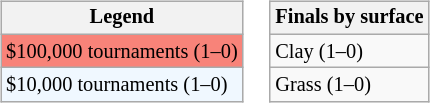<table>
<tr valign="top">
<td><br><table class="wikitable" style="font-size:85%;">
<tr>
<th>Legend</th>
</tr>
<tr style="background:#f88379;">
<td>$100,000 tournaments (1–0)</td>
</tr>
<tr style="background:#f0f8ff;">
<td>$10,000 tournaments (1–0)</td>
</tr>
</table>
</td>
<td><br><table class="wikitable" style="font-size:85%;">
<tr>
<th>Finals by surface</th>
</tr>
<tr>
<td>Clay (1–0)</td>
</tr>
<tr>
<td>Grass (1–0)</td>
</tr>
</table>
</td>
</tr>
</table>
